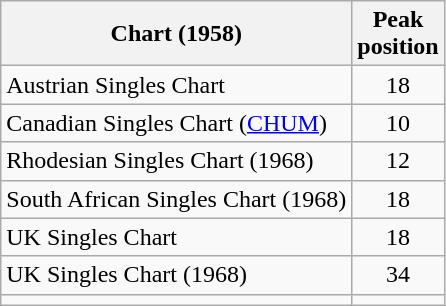<table class="wikitable sortable">
<tr>
<th align="left">Chart (1958)</th>
<th style="text-align:center;">Peak<br>position</th>
</tr>
<tr>
<td align="left">Austrian Singles Chart</td>
<td style="text-align:center;">18</td>
</tr>
<tr>
<td align="left">Canadian Singles Chart (<a href='#'>CHUM</a>)</td>
<td style="text-align:center;">10</td>
</tr>
<tr>
<td align="left">Rhodesian Singles Chart (1968)</td>
<td style="text-align:center;">12</td>
</tr>
<tr>
<td align="left">South African Singles Chart (1968)</td>
<td style="text-align:center;">18</td>
</tr>
<tr>
<td align="left">UK Singles Chart</td>
<td style="text-align:center;">18</td>
</tr>
<tr>
<td align="left">UK Singles Chart (1968)</td>
<td style="text-align:center;">34</td>
</tr>
<tr>
<td></td>
</tr>
</table>
